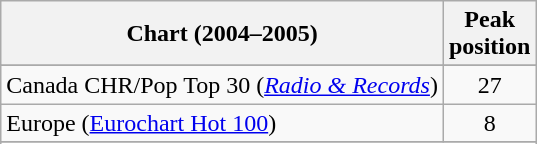<table class="wikitable sortable">
<tr>
<th>Chart (2004–2005)</th>
<th>Peak<br>position</th>
</tr>
<tr>
</tr>
<tr>
</tr>
<tr>
</tr>
<tr>
<td>Canada CHR/Pop Top 30 (<em><a href='#'>Radio & Records</a></em>)</td>
<td align="center">27</td>
</tr>
<tr>
<td>Europe (<a href='#'>Eurochart Hot 100</a>)</td>
<td align="center">8</td>
</tr>
<tr>
</tr>
<tr>
</tr>
<tr>
</tr>
<tr>
</tr>
<tr>
</tr>
<tr>
</tr>
<tr>
</tr>
<tr>
</tr>
<tr>
</tr>
<tr>
</tr>
<tr>
</tr>
<tr>
</tr>
<tr>
</tr>
</table>
